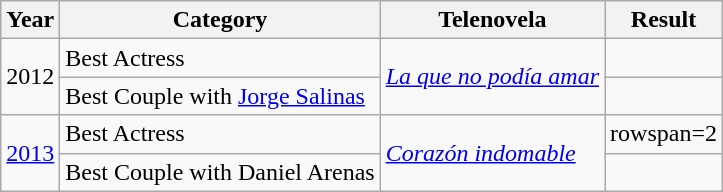<table class="wikitable">
<tr>
<th>Year</th>
<th>Category</th>
<th>Telenovela</th>
<th>Result</th>
</tr>
<tr>
<td rowspan=2>2012</td>
<td>Best Actress</td>
<td rowspan=2><em><a href='#'>La que no podía amar</a></em></td>
<td></td>
</tr>
<tr>
<td>Best Couple with <a href='#'>Jorge Salinas</a></td>
<td></td>
</tr>
<tr>
<td rowspan=2><a href='#'>2013</a></td>
<td>Best Actress</td>
<td rowspan=2><em><a href='#'>Corazón indomable</a> </em></td>
<td>rowspan=2 </td>
</tr>
<tr>
<td>Best Couple with Daniel Arenas</td>
</tr>
</table>
